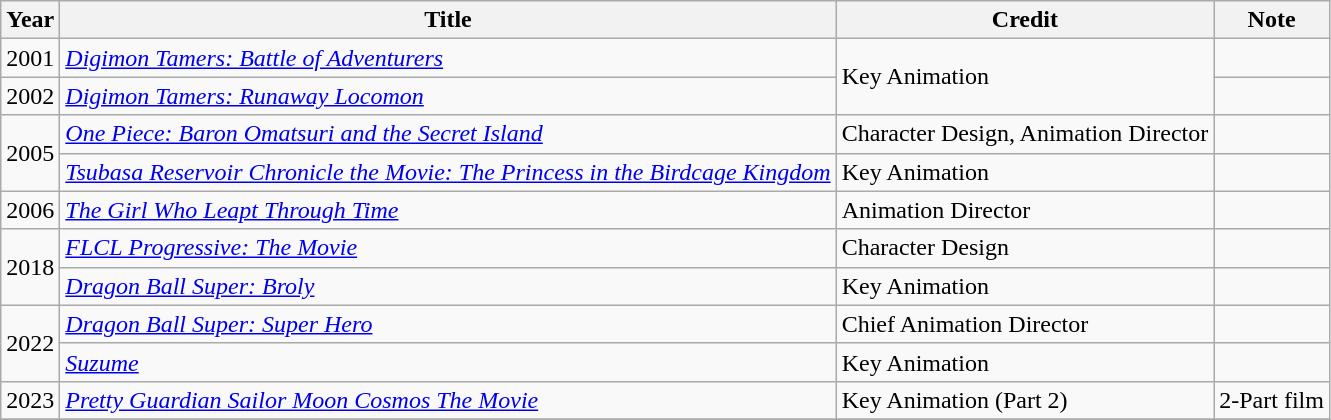<table class="wikitable">
<tr>
<th>Year</th>
<th>Title</th>
<th>Credit</th>
<th>Note</th>
</tr>
<tr>
<td>2001</td>
<td><em><a href='#'>Digimon Tamers: Battle of Adventurers</a></em></td>
<td rowspan="2">Key Animation</td>
<td></td>
</tr>
<tr>
<td>2002</td>
<td><em><a href='#'>Digimon Tamers: Runaway Locomon</a></em></td>
<td></td>
</tr>
<tr>
<td rowspan="2">2005</td>
<td><em><a href='#'>One Piece: Baron Omatsuri and the Secret Island</a></em></td>
<td>Character Design, Animation Director</td>
<td></td>
</tr>
<tr>
<td><em><a href='#'>Tsubasa Reservoir Chronicle the Movie: The Princess in the Birdcage Kingdom</a></em></td>
<td>Key Animation</td>
<td></td>
</tr>
<tr>
<td>2006</td>
<td><em><a href='#'>The Girl Who Leapt Through Time</a></em></td>
<td>Animation Director</td>
<td></td>
</tr>
<tr>
<td rowspan="2">2018</td>
<td><em><a href='#'>FLCL Progressive: The Movie</a></em></td>
<td>Character Design</td>
<td></td>
</tr>
<tr>
<td><em><a href='#'>Dragon Ball Super: Broly</a></em></td>
<td>Key Animation</td>
<td></td>
</tr>
<tr>
<td rowspan="2">2022</td>
<td><em><a href='#'>Dragon Ball Super: Super Hero</a></em></td>
<td>Chief Animation Director</td>
<td></td>
</tr>
<tr>
<td><em><a href='#'>Suzume</a></em></td>
<td>Key Animation</td>
<td></td>
</tr>
<tr>
<td>2023</td>
<td><em><a href='#'>Pretty Guardian Sailor Moon Cosmos The Movie</a></em></td>
<td>Key Animation (Part 2)</td>
<td>2-Part film</td>
</tr>
<tr>
</tr>
</table>
